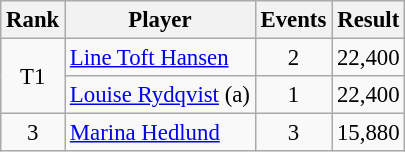<table class="wikitable" style="font-size:95%;">
<tr>
<th>Rank</th>
<th>Player</th>
<th>Events</th>
<th>Result</th>
</tr>
<tr>
<td align=center rowspan=2>T1</td>
<td> <a href='#'>Line Toft Hansen</a></td>
<td align=center>2</td>
<td align=right>22,400</td>
</tr>
<tr>
<td> <a href='#'>Louise Rydqvist</a> (a)</td>
<td align=center>1</td>
<td align=right>22,400</td>
</tr>
<tr>
<td align=center>3</td>
<td> <a href='#'>Marina Hedlund</a></td>
<td align=center>3</td>
<td align=right>15,880</td>
</tr>
</table>
